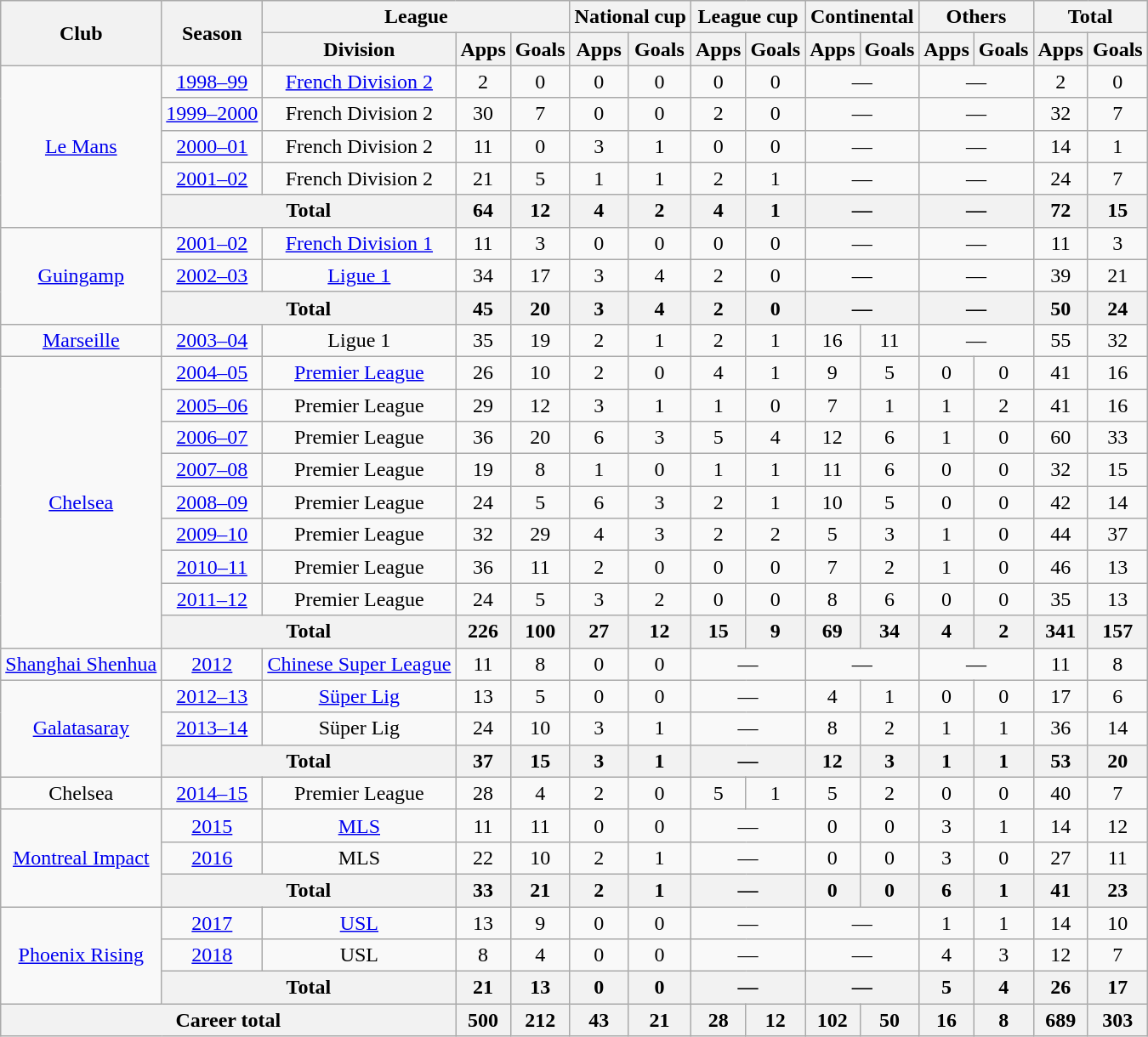<table class="wikitable" style="text-align:center">
<tr>
<th rowspan="2">Club</th>
<th rowspan="2">Season</th>
<th colspan="3">League</th>
<th colspan="2">National cup</th>
<th colspan="2">League cup</th>
<th colspan="2">Continental</th>
<th colspan="2">Others</th>
<th colspan="2">Total</th>
</tr>
<tr>
<th>Division</th>
<th>Apps</th>
<th>Goals</th>
<th>Apps</th>
<th>Goals</th>
<th>Apps</th>
<th>Goals</th>
<th>Apps</th>
<th>Goals</th>
<th>Apps</th>
<th>Goals</th>
<th>Apps</th>
<th>Goals</th>
</tr>
<tr>
<td rowspan="5"><a href='#'>Le Mans</a></td>
<td><a href='#'>1998–99</a></td>
<td><a href='#'>French Division 2</a></td>
<td>2</td>
<td>0</td>
<td>0</td>
<td>0</td>
<td>0</td>
<td>0</td>
<td colspan="2">—</td>
<td colspan="2">—</td>
<td>2</td>
<td>0</td>
</tr>
<tr>
<td><a href='#'>1999–2000</a></td>
<td>French Division 2</td>
<td>30</td>
<td>7</td>
<td>0</td>
<td>0</td>
<td>2</td>
<td>0</td>
<td colspan="2">—</td>
<td colspan="2">—</td>
<td>32</td>
<td>7</td>
</tr>
<tr>
<td><a href='#'>2000–01</a></td>
<td>French Division 2</td>
<td>11</td>
<td>0</td>
<td>3</td>
<td>1</td>
<td>0</td>
<td>0</td>
<td colspan="2">—</td>
<td colspan="2">—</td>
<td>14</td>
<td>1</td>
</tr>
<tr>
<td><a href='#'>2001–02</a></td>
<td>French Division 2</td>
<td>21</td>
<td>5</td>
<td>1</td>
<td>1</td>
<td>2</td>
<td>1</td>
<td colspan="2">—</td>
<td colspan="2">—</td>
<td>24</td>
<td>7</td>
</tr>
<tr>
<th colspan="2">Total</th>
<th>64</th>
<th>12</th>
<th>4</th>
<th>2</th>
<th>4</th>
<th>1</th>
<th colspan="2">—</th>
<th colspan="2">—</th>
<th>72</th>
<th>15</th>
</tr>
<tr>
<td rowspan="3"><a href='#'>Guingamp</a></td>
<td><a href='#'>2001–02</a></td>
<td><a href='#'>French Division 1</a></td>
<td>11</td>
<td>3</td>
<td>0</td>
<td>0</td>
<td>0</td>
<td>0</td>
<td colspan="2">—</td>
<td colspan="2">—</td>
<td>11</td>
<td>3</td>
</tr>
<tr>
<td><a href='#'>2002–03</a></td>
<td><a href='#'>Ligue 1</a></td>
<td>34</td>
<td>17</td>
<td>3</td>
<td>4</td>
<td>2</td>
<td>0</td>
<td colspan="2">—</td>
<td colspan="2">—</td>
<td>39</td>
<td>21</td>
</tr>
<tr>
<th colspan="2">Total</th>
<th>45</th>
<th>20</th>
<th>3</th>
<th>4</th>
<th>2</th>
<th>0</th>
<th colspan="2">—</th>
<th colspan="2">—</th>
<th>50</th>
<th>24</th>
</tr>
<tr>
<td><a href='#'>Marseille</a></td>
<td><a href='#'>2003–04</a></td>
<td>Ligue 1</td>
<td>35</td>
<td>19</td>
<td>2</td>
<td>1</td>
<td>2</td>
<td>1</td>
<td>16</td>
<td>11</td>
<td colspan="2">—</td>
<td>55</td>
<td>32</td>
</tr>
<tr>
<td rowspan="9"><a href='#'>Chelsea</a></td>
<td><a href='#'>2004–05</a></td>
<td><a href='#'>Premier League</a></td>
<td>26</td>
<td>10</td>
<td>2</td>
<td>0</td>
<td>4</td>
<td>1</td>
<td>9</td>
<td>5</td>
<td>0</td>
<td>0</td>
<td>41</td>
<td>16</td>
</tr>
<tr>
<td><a href='#'>2005–06</a></td>
<td>Premier League</td>
<td>29</td>
<td>12</td>
<td>3</td>
<td>1</td>
<td>1</td>
<td>0</td>
<td>7</td>
<td>1</td>
<td>1</td>
<td>2</td>
<td>41</td>
<td>16</td>
</tr>
<tr>
<td><a href='#'>2006–07</a></td>
<td>Premier League</td>
<td>36</td>
<td>20</td>
<td>6</td>
<td>3</td>
<td>5</td>
<td>4</td>
<td>12</td>
<td>6</td>
<td>1</td>
<td>0</td>
<td>60</td>
<td>33</td>
</tr>
<tr>
<td><a href='#'>2007–08</a></td>
<td>Premier League</td>
<td>19</td>
<td>8</td>
<td>1</td>
<td>0</td>
<td>1</td>
<td>1</td>
<td>11</td>
<td>6</td>
<td>0</td>
<td>0</td>
<td>32</td>
<td>15</td>
</tr>
<tr>
<td><a href='#'>2008–09</a></td>
<td>Premier League</td>
<td>24</td>
<td>5</td>
<td>6</td>
<td>3</td>
<td>2</td>
<td>1</td>
<td>10</td>
<td>5</td>
<td>0</td>
<td>0</td>
<td>42</td>
<td>14</td>
</tr>
<tr>
<td><a href='#'>2009–10</a></td>
<td>Premier League</td>
<td>32</td>
<td>29</td>
<td>4</td>
<td>3</td>
<td>2</td>
<td>2</td>
<td>5</td>
<td>3</td>
<td>1</td>
<td>0</td>
<td>44</td>
<td>37</td>
</tr>
<tr>
<td><a href='#'>2010–11</a></td>
<td>Premier League</td>
<td>36</td>
<td>11</td>
<td>2</td>
<td>0</td>
<td>0</td>
<td>0</td>
<td>7</td>
<td>2</td>
<td>1</td>
<td>0</td>
<td>46</td>
<td>13</td>
</tr>
<tr>
<td><a href='#'>2011–12</a></td>
<td>Premier League</td>
<td>24</td>
<td>5</td>
<td>3</td>
<td>2</td>
<td>0</td>
<td>0</td>
<td>8</td>
<td>6</td>
<td>0</td>
<td>0</td>
<td>35</td>
<td>13</td>
</tr>
<tr>
<th colspan="2">Total</th>
<th>226</th>
<th>100</th>
<th>27</th>
<th>12</th>
<th>15</th>
<th>9</th>
<th>69</th>
<th>34</th>
<th>4</th>
<th>2</th>
<th>341</th>
<th>157</th>
</tr>
<tr>
<td><a href='#'>Shanghai Shenhua</a></td>
<td><a href='#'>2012</a></td>
<td><a href='#'>Chinese Super League</a></td>
<td>11</td>
<td>8</td>
<td>0</td>
<td>0</td>
<td colspan="2">—</td>
<td colspan="2">—</td>
<td colspan="2">—</td>
<td>11</td>
<td>8</td>
</tr>
<tr>
<td rowspan="3"><a href='#'>Galatasaray</a></td>
<td><a href='#'>2012–13</a></td>
<td><a href='#'>Süper Lig</a></td>
<td>13</td>
<td>5</td>
<td>0</td>
<td>0</td>
<td colspan="2">—</td>
<td>4</td>
<td>1</td>
<td>0</td>
<td>0</td>
<td>17</td>
<td>6</td>
</tr>
<tr>
<td><a href='#'>2013–14</a></td>
<td>Süper Lig</td>
<td>24</td>
<td>10</td>
<td>3</td>
<td>1</td>
<td colspan="2">—</td>
<td>8</td>
<td>2</td>
<td>1</td>
<td>1</td>
<td>36</td>
<td>14</td>
</tr>
<tr>
<th colspan="2">Total</th>
<th>37</th>
<th>15</th>
<th>3</th>
<th>1</th>
<th colspan="2">—</th>
<th>12</th>
<th>3</th>
<th>1</th>
<th>1</th>
<th>53</th>
<th>20</th>
</tr>
<tr>
<td>Chelsea</td>
<td><a href='#'>2014–15</a></td>
<td>Premier League</td>
<td>28</td>
<td>4</td>
<td>2</td>
<td>0</td>
<td>5</td>
<td>1</td>
<td>5</td>
<td>2</td>
<td>0</td>
<td>0</td>
<td>40</td>
<td>7</td>
</tr>
<tr>
<td rowspan="3"><a href='#'>Montreal Impact</a></td>
<td><a href='#'>2015</a></td>
<td><a href='#'>MLS</a></td>
<td>11</td>
<td>11</td>
<td>0</td>
<td>0</td>
<td colspan="2">—</td>
<td>0</td>
<td>0</td>
<td>3</td>
<td>1</td>
<td>14</td>
<td>12</td>
</tr>
<tr>
<td><a href='#'>2016</a></td>
<td>MLS</td>
<td>22</td>
<td>10</td>
<td>2</td>
<td>1</td>
<td colspan="2">—</td>
<td>0</td>
<td>0</td>
<td>3</td>
<td>0</td>
<td>27</td>
<td>11</td>
</tr>
<tr>
<th colspan="2">Total</th>
<th>33</th>
<th>21</th>
<th>2</th>
<th>1</th>
<th colspan="2">—</th>
<th>0</th>
<th>0</th>
<th>6</th>
<th>1</th>
<th>41</th>
<th>23</th>
</tr>
<tr>
<td rowspan="3"><a href='#'>Phoenix Rising</a></td>
<td><a href='#'>2017</a></td>
<td><a href='#'>USL</a></td>
<td>13</td>
<td>9</td>
<td>0</td>
<td>0</td>
<td colspan="2">—</td>
<td colspan="2">—</td>
<td>1</td>
<td>1</td>
<td>14</td>
<td>10</td>
</tr>
<tr>
<td><a href='#'>2018</a></td>
<td>USL</td>
<td>8</td>
<td>4</td>
<td>0</td>
<td>0</td>
<td colspan="2">—</td>
<td colspan="2">—</td>
<td>4</td>
<td>3</td>
<td>12</td>
<td>7</td>
</tr>
<tr>
<th colspan="2">Total</th>
<th>21</th>
<th>13</th>
<th>0</th>
<th>0</th>
<th colspan="2">—</th>
<th colspan="2">—</th>
<th>5</th>
<th>4</th>
<th>26</th>
<th>17</th>
</tr>
<tr>
<th colspan="3">Career total</th>
<th>500</th>
<th>212</th>
<th>43</th>
<th>21</th>
<th>28</th>
<th>12</th>
<th>102</th>
<th>50</th>
<th>16</th>
<th>8</th>
<th>689</th>
<th>303</th>
</tr>
</table>
